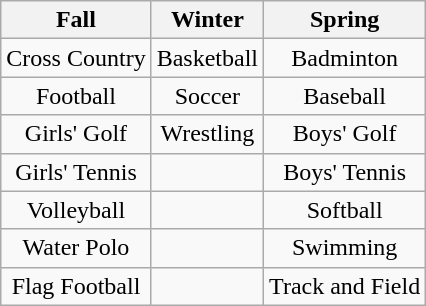<table class="wikitable"  style="margin-left:50px; text-align:center;">
<tr>
<th>Fall</th>
<th>Winter</th>
<th>Spring</th>
</tr>
<tr>
<td>Cross Country</td>
<td>Basketball</td>
<td>Badminton</td>
</tr>
<tr>
<td>Football</td>
<td>Soccer</td>
<td>Baseball</td>
</tr>
<tr>
<td>Girls' Golf</td>
<td>Wrestling</td>
<td>Boys' Golf</td>
</tr>
<tr>
<td>Girls' Tennis</td>
<td></td>
<td>Boys' Tennis</td>
</tr>
<tr>
<td>Volleyball</td>
<td></td>
<td>Softball</td>
</tr>
<tr>
<td>Water Polo</td>
<td></td>
<td>Swimming</td>
</tr>
<tr>
<td>Flag Football</td>
<td></td>
<td>Track and Field</td>
</tr>
</table>
